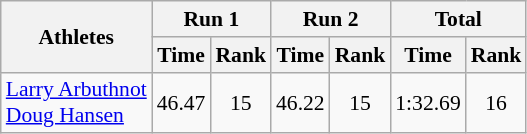<table class="wikitable" border="1" style="font-size:90%">
<tr>
<th rowspan="2">Athletes</th>
<th colspan="2">Run 1</th>
<th colspan="2">Run 2</th>
<th colspan="2">Total</th>
</tr>
<tr>
<th>Time</th>
<th>Rank</th>
<th>Time</th>
<th>Rank</th>
<th>Time</th>
<th>Rank</th>
</tr>
<tr>
<td><a href='#'>Larry Arbuthnot</a><br><a href='#'>Doug Hansen</a></td>
<td align="center">46.47</td>
<td align="center">15</td>
<td align="center">46.22</td>
<td align="center">15</td>
<td align="center">1:32.69</td>
<td align="center">16</td>
</tr>
</table>
